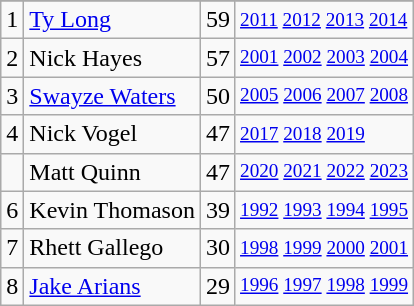<table class="wikitable">
<tr>
</tr>
<tr>
<td>1</td>
<td><a href='#'>Ty Long</a></td>
<td>59</td>
<td style="font-size:80%;"><a href='#'>2011</a> <a href='#'>2012</a> <a href='#'>2013</a> <a href='#'>2014</a></td>
</tr>
<tr>
<td>2</td>
<td>Nick Hayes</td>
<td>57</td>
<td style="font-size:80%;"><a href='#'>2001</a> <a href='#'>2002</a> <a href='#'>2003</a> <a href='#'>2004</a></td>
</tr>
<tr>
<td>3</td>
<td><a href='#'>Swayze Waters</a></td>
<td>50</td>
<td style="font-size:80%;"><a href='#'>2005</a> <a href='#'>2006</a> <a href='#'>2007</a> <a href='#'>2008</a></td>
</tr>
<tr>
<td>4</td>
<td>Nick Vogel</td>
<td>47</td>
<td style="font-size:80%;"><a href='#'>2017</a> <a href='#'>2018</a> <a href='#'>2019</a></td>
</tr>
<tr>
<td></td>
<td>Matt Quinn</td>
<td>47</td>
<td style="font-size:80%;"><a href='#'>2020</a> <a href='#'>2021</a> <a href='#'>2022</a> <a href='#'>2023</a></td>
</tr>
<tr>
<td>6</td>
<td>Kevin Thomason</td>
<td>39</td>
<td style="font-size:80%;"><a href='#'>1992</a> <a href='#'>1993</a> <a href='#'>1994</a> <a href='#'>1995</a></td>
</tr>
<tr>
<td>7</td>
<td>Rhett Gallego</td>
<td>30</td>
<td style="font-size:80%;"><a href='#'>1998</a> <a href='#'>1999</a> <a href='#'>2000</a> <a href='#'>2001</a></td>
</tr>
<tr>
<td>8</td>
<td><a href='#'>Jake Arians</a></td>
<td>29</td>
<td style="font-size:80%;"><a href='#'>1996</a> <a href='#'>1997</a> <a href='#'>1998</a> <a href='#'>1999</a></td>
</tr>
</table>
